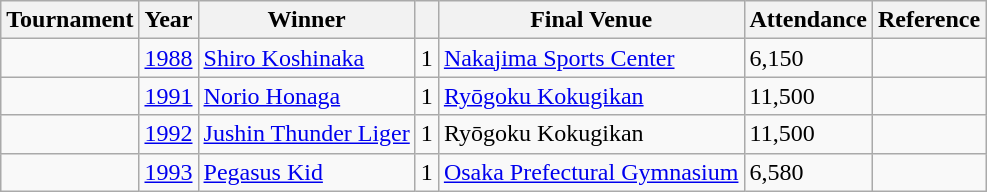<table class="wikitable sortable">
<tr>
<th>Tournament</th>
<th>Year</th>
<th>Winner</th>
<th></th>
<th>Final Venue</th>
<th>Attendance</th>
<th>Reference</th>
</tr>
<tr>
<td></td>
<td><a href='#'>1988</a></td>
<td><a href='#'>Shiro Koshinaka</a></td>
<td>1</td>
<td><a href='#'>Nakajima Sports Center</a></td>
<td>6,150</td>
<td></td>
</tr>
<tr>
<td></td>
<td><a href='#'>1991</a></td>
<td><a href='#'>Norio Honaga</a></td>
<td>1</td>
<td><a href='#'>Ryōgoku Kokugikan</a></td>
<td>11,500</td>
<td></td>
</tr>
<tr>
<td></td>
<td><a href='#'>1992</a></td>
<td><a href='#'>Jushin Thunder Liger</a></td>
<td>1</td>
<td>Ryōgoku Kokugikan</td>
<td>11,500</td>
<td></td>
</tr>
<tr>
<td></td>
<td><a href='#'>1993</a></td>
<td><a href='#'>Pegasus Kid</a></td>
<td>1</td>
<td><a href='#'>Osaka Prefectural Gymnasium</a></td>
<td>6,580</td>
<td></td>
</tr>
</table>
